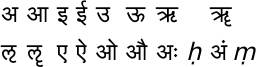<table cellpadding="2">
<tr>
<td>अ <em></em></td>
<td>आ <em></em></td>
<td>इ <em></em></td>
<td>ई <em></em></td>
<td>उ <em></em></td>
<td>ऊ <em></em></td>
<td>ऋ <em></em></td>
<td>ॠ <em></em></td>
</tr>
<tr>
<td>ऌ <em></em></td>
<td>ॡ <em></em></td>
<td>ए <em></em></td>
<td>ऐ <em></em></td>
<td>ओ <em></em></td>
<td>औ <em></em></td>
<td>अः <em>ḥ</em></td>
<td>अं <em>ṃ</em></td>
</tr>
</table>
